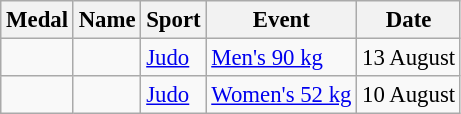<table class="wikitable sortable" style="font-size:95%">
<tr>
<th>Medal</th>
<th>Name</th>
<th>Sport</th>
<th>Event</th>
<th>Date</th>
</tr>
<tr>
<td></td>
<td></td>
<td><a href='#'>Judo</a></td>
<td><a href='#'>Men's 90 kg</a></td>
<td>13 August</td>
</tr>
<tr>
<td></td>
<td></td>
<td><a href='#'>Judo</a></td>
<td><a href='#'>Women's 52 kg</a></td>
<td>10 August</td>
</tr>
</table>
